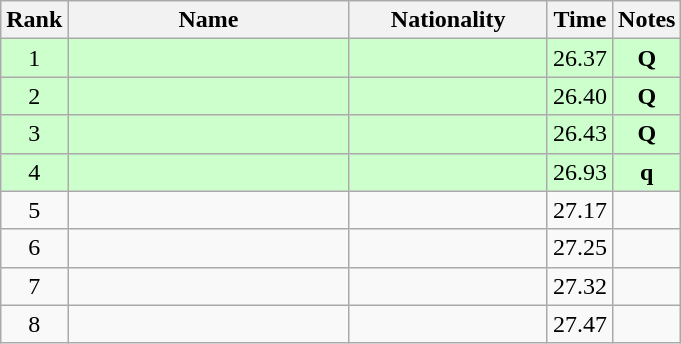<table class="wikitable sortable" style="text-align:center">
<tr>
<th>Rank</th>
<th style="width:180px">Name</th>
<th style="width:125px">Nationality</th>
<th>Time</th>
<th>Notes</th>
</tr>
<tr style="background:#cfc;">
<td>1</td>
<td style="text-align:left;"></td>
<td style="text-align:left;"></td>
<td>26.37</td>
<td><strong>Q</strong></td>
</tr>
<tr style="background:#cfc;">
<td>2</td>
<td style="text-align:left;"></td>
<td style="text-align:left;"></td>
<td>26.40</td>
<td><strong>Q</strong></td>
</tr>
<tr style="background:#cfc;">
<td>3</td>
<td style="text-align:left;"></td>
<td style="text-align:left;"></td>
<td>26.43</td>
<td><strong>Q</strong></td>
</tr>
<tr style="background:#cfc;">
<td>4</td>
<td style="text-align:left;"></td>
<td style="text-align:left;"></td>
<td>26.93</td>
<td><strong>q</strong></td>
</tr>
<tr>
<td>5</td>
<td style="text-align:left;"></td>
<td style="text-align:left;"></td>
<td>27.17</td>
<td></td>
</tr>
<tr>
<td>6</td>
<td style="text-align:left;"></td>
<td style="text-align:left;"></td>
<td>27.25</td>
<td></td>
</tr>
<tr>
<td>7</td>
<td style="text-align:left;"></td>
<td style="text-align:left;"></td>
<td>27.32</td>
<td></td>
</tr>
<tr>
<td>8</td>
<td style="text-align:left;"></td>
<td style="text-align:left;"></td>
<td>27.47</td>
<td></td>
</tr>
</table>
